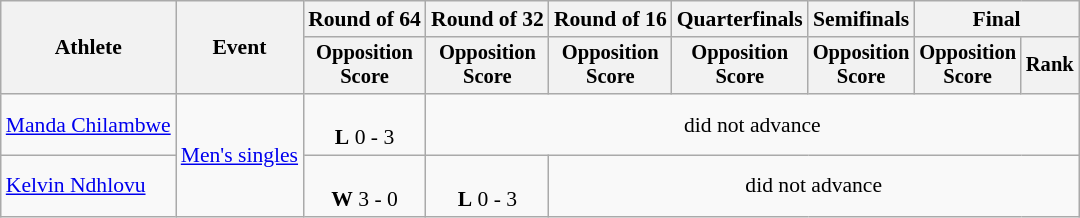<table class=wikitable style="font-size:90%">
<tr>
<th rowspan=2>Athlete</th>
<th rowspan=2>Event</th>
<th>Round of 64</th>
<th>Round of 32</th>
<th>Round of 16</th>
<th>Quarterfinals</th>
<th>Semifinals</th>
<th colspan=2>Final</th>
</tr>
<tr style="font-size:95%">
<th>Opposition<br>Score</th>
<th>Opposition<br>Score</th>
<th>Opposition<br>Score</th>
<th>Opposition<br>Score</th>
<th>Opposition<br>Score</th>
<th>Opposition<br>Score</th>
<th>Rank</th>
</tr>
<tr align=center>
<td align=left><a href='#'>Manda Chilambwe</a></td>
<td align=left rowspan=2><a href='#'>Men's singles</a></td>
<td><br><strong>L</strong> 0 - 3</td>
<td colspan=6>did not advance</td>
</tr>
<tr align=center>
<td align=left><a href='#'>Kelvin Ndhlovu</a></td>
<td><br><strong>W</strong> 3 - 0</td>
<td><br><strong>L</strong> 0 - 3</td>
<td colspan=5>did not advance</td>
</tr>
</table>
